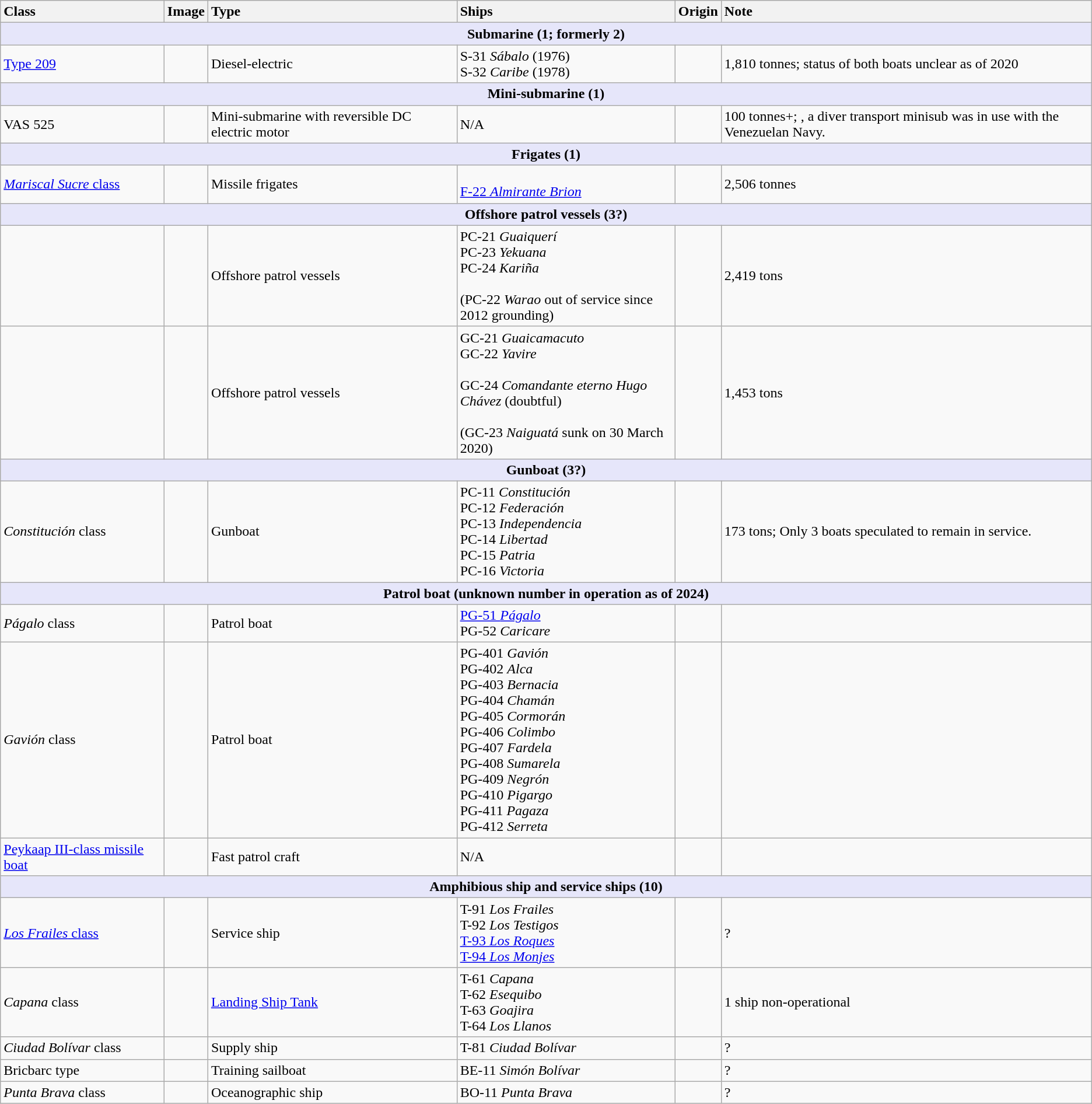<table class="wikitable">
<tr>
<th style="text-align:left; width:15%;">Class</th>
<th style="text-align:left;">Image</th>
<th style="text-align:left;">Type</th>
<th style="text-align:left; width:20%;">Ships</th>
<th style="text-align:left;">Origin</th>
<th style="text-align:left;">Note</th>
</tr>
<tr>
<th colspan="6" style="background: lavender;">Submarine (1; formerly 2)</th>
</tr>
<tr>
<td><a href='#'>Type 209</a></td>
<td></td>
<td>Diesel-electric</td>
<td>S-31 <em>Sábalo</em> (1976)<br>S-32 <em>Caribe</em> (1978)</td>
<td></td>
<td>1,810 tonnes; status of both boats unclear as of 2020</td>
</tr>
<tr>
<th colspan="6" style="background: lavender;">Mini-submarine (1)</th>
</tr>
<tr>
<td>VAS 525</td>
<td></td>
<td>Mini-submarine with reversible DC electric motor</td>
<td>N/A</td>
<td></td>
<td>100 tonnes+; , a diver transport minisub was in use with the Venezuelan Navy.</td>
</tr>
<tr>
<th colspan="6" style="background: lavender;">Frigates (1)</th>
</tr>
<tr>
<td><a href='#'><em>Mariscal Sucre</em> class</a></td>
<td></td>
<td>Missile frigates</td>
<td><br><a href='#'>F-22 <em>Almirante Brion</em></a></td>
<td></td>
<td>2,506 tonnes</td>
</tr>
<tr>
<th colspan="6" style="background: lavender;">Offshore patrol vessels (3?)</th>
</tr>
<tr>
<td></td>
<td></td>
<td>Offshore patrol vessels</td>
<td>PC-21 <em>Guaiquerí</em><br>PC-23 <em>Yekuana</em><br>PC-24 <em>Kariña</em><br><br>(PC-22 <em>Warao</em> out of service since 2012 grounding)</td>
<td></td>
<td>2,419 tons</td>
</tr>
<tr>
<td></td>
<td></td>
<td>Offshore patrol vessels</td>
<td>GC-21 <em>Guaicamacuto</em><br>GC-22 <em>Yavire</em><br><br>GC-24 <em>Comandante eterno Hugo Chávez</em> (doubtful)<br><br> (GC-23 <em>Naiguatá</em> sunk on 30 March 2020)</td>
<td></td>
<td>1,453 tons</td>
</tr>
<tr>
<th colspan="6" style="background: lavender;">Gunboat (3?)</th>
</tr>
<tr>
<td><em>Constitución</em> class</td>
<td></td>
<td>Gunboat</td>
<td>PC-11 <em>Constitución</em><br>PC-12 <em>Federación</em><br>PC-13 <em>Independencia</em><br>PC-14 <em>Libertad</em><br>PC-15 <em>Patria</em><br>PC-16 <em>Victoria</em></td>
<td></td>
<td>173 tons; Only 3 boats speculated to remain in service.</td>
</tr>
<tr>
<th colspan="6" style="background: lavender;">Patrol boat (unknown number in operation as of 2024)</th>
</tr>
<tr>
<td><em>Págalo</em> class</td>
<td></td>
<td>Patrol boat</td>
<td><a href='#'>PG-51 <em>Págalo</em></a><br>PG-52 <em>Caricare</em></td>
<td></td>
<td></td>
</tr>
<tr>
<td><em>Gavión</em> class</td>
<td></td>
<td>Patrol boat</td>
<td>PG-401 <em>Gavión</em><br>PG-402 <em>Alca</em><br>PG-403 <em>Bernacia</em><br>PG-404 <em>Chamán</em><br>PG-405 <em>Cormorán</em><br>PG-406 <em>Colimbo</em><br>PG-407 <em>Fardela</em><br>PG-408 <em>Sumarela</em><br>PG-409 <em>Negrón</em><br>PG-410 <em>Pigargo</em><br>PG-411 <em>Pagaza</em><br>PG-412 <em>Serreta</em></td>
<td></td>
<td></td>
</tr>
<tr>
<td><a href='#'>Peykaap III-class missile boat</a></td>
<td></td>
<td>Fast patrol craft</td>
<td>N/A</td>
<td></td>
<td></td>
</tr>
<tr>
<th colspan="6" style="background: lavender;">Amphibious ship and service ships (10)</th>
</tr>
<tr>
<td><a href='#'><em>Los Frailes</em> class</a></td>
<td></td>
<td>Service ship</td>
<td>T-91 <em>Los Frailes</em><br>T-92 <em>Los Testigos</em><br><a href='#'>T-93 <em>Los Roques</em></a><br><a href='#'>T-94 <em>Los Monjes</em></a></td>
<td></td>
<td>?</td>
</tr>
<tr>
<td><em>Capana</em> class</td>
<td></td>
<td><a href='#'>Landing Ship Tank</a></td>
<td>T-61 <em>Capana</em><br>T-62 <em>Esequibo</em><br>T-63 <em>Goajira</em><br>T-64 <em>Los Llanos</em></td>
<td></td>
<td>1 ship non-operational</td>
</tr>
<tr>
<td><em>Ciudad Bolívar</em> class</td>
<td></td>
<td>Supply ship</td>
<td>T-81 <em>Ciudad Bolívar</em></td>
<td></td>
<td>?</td>
</tr>
<tr>
<td>Bricbarc type<br></td>
<td></td>
<td>Training sailboat</td>
<td>BE-11 <em>Simón Bolívar</em></td>
<td></td>
<td>?</td>
</tr>
<tr>
<td><em>Punta Brava</em> class</td>
<td></td>
<td>Oceanographic ship</td>
<td>BO-11 <em>Punta Brava</em></td>
<td></td>
<td>?</td>
</tr>
</table>
